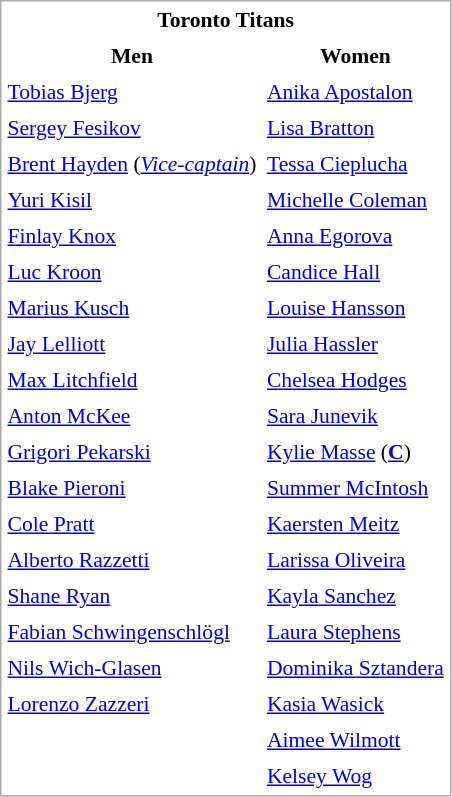<table cellspacing="1" cellpadding="3" style="border:1px solid #AAAAAA;font-size:90%">
<tr>
<th colspan="2"> Toronto Titans</th>
</tr>
<tr>
<th>Men</th>
<th>Women</th>
</tr>
<tr>
<td> <a href='#'>Tobias Bjerg</a></td>
<td>  <a href='#'>Anika Apostalon</a></td>
</tr>
<tr>
<td> <a href='#'>Sergey Fesikov</a></td>
<td> <a href='#'>Lisa Bratton</a></td>
</tr>
<tr>
<td> <a href='#'>Brent Hayden</a> (<em><a href='#'>Vice-captain</a></em>)</td>
<td> <a href='#'>Tessa Cieplucha</a></td>
</tr>
<tr>
<td> <a href='#'>Yuri Kisil</a></td>
<td> <a href='#'>Michelle Coleman</a></td>
</tr>
<tr>
<td> <a href='#'>Finlay Knox</a></td>
<td> <a href='#'>Anna Egorova</a></td>
</tr>
<tr>
<td> <a href='#'>Luc Kroon</a></td>
<td> <a href='#'>Candice Hall</a></td>
</tr>
<tr>
<td> <a href='#'>Marius Kusch</a></td>
<td> <a href='#'>Louise Hansson</a></td>
</tr>
<tr>
<td> <a href='#'>Jay Lelliott</a></td>
<td> <a href='#'>Julia Hassler</a></td>
</tr>
<tr>
<td> <a href='#'>Max Litchfield</a></td>
<td> <a href='#'>Chelsea Hodges</a></td>
</tr>
<tr>
<td> <a href='#'>Anton McKee</a></td>
<td> <a href='#'>Sara Junevik</a></td>
</tr>
<tr>
<td> <a href='#'>Grigori Pekarski</a></td>
<td> <a href='#'>Kylie Masse</a> (<strong><a href='#'>C</a></strong>)</td>
</tr>
<tr>
<td> <a href='#'>Blake Pieroni</a></td>
<td> <a href='#'>Summer McIntosh</a></td>
</tr>
<tr>
<td> <a href='#'>Cole Pratt</a></td>
<td> <a href='#'>Kaersten Meitz</a></td>
</tr>
<tr>
<td> <a href='#'>Alberto Razzetti</a></td>
<td> <a href='#'>Larissa Oliveira</a></td>
</tr>
<tr>
<td> <a href='#'>Shane Ryan</a></td>
<td> <a href='#'>Kayla Sanchez</a></td>
</tr>
<tr>
<td> <a href='#'>Fabian Schwingenschlögl</a></td>
<td> <a href='#'>Laura Stephens</a></td>
</tr>
<tr>
<td> <a href='#'>Nils Wich-Glasen</a></td>
<td> <a href='#'>Dominika Sztandera</a></td>
</tr>
<tr>
<td> <a href='#'>Lorenzo Zazzeri</a></td>
<td> <a href='#'>Kasia Wasick</a></td>
</tr>
<tr>
<td></td>
<td> <a href='#'>Aimee Wilmott</a></td>
</tr>
<tr>
<td></td>
<td> <a href='#'>Kelsey Wog</a></td>
</tr>
</table>
